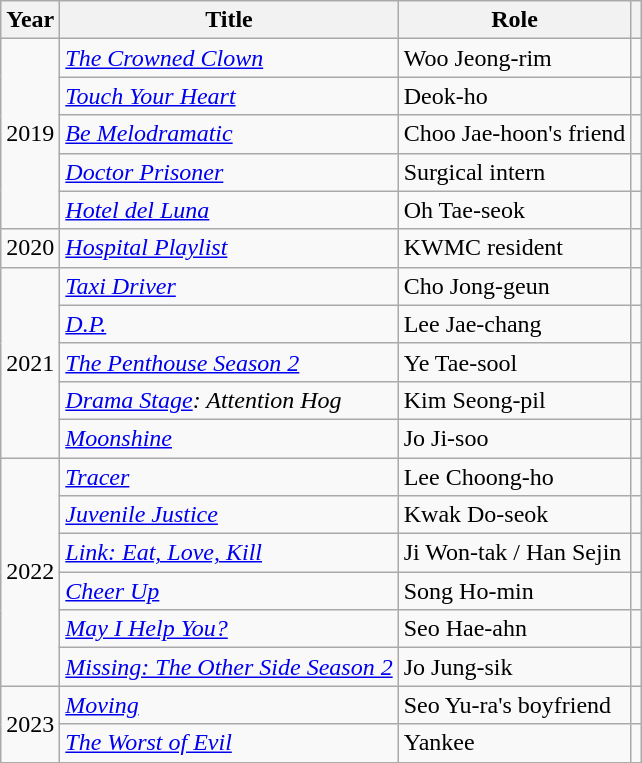<table class="wikitable">
<tr>
<th>Year</th>
<th>Title</th>
<th>Role</th>
<th></th>
</tr>
<tr>
<td rowspan="5">2019</td>
<td><em><a href='#'>The Crowned Clown</a></em></td>
<td>Woo Jeong-rim</td>
<td></td>
</tr>
<tr>
<td><em><a href='#'>Touch Your Heart</a></em></td>
<td>Deok-ho</td>
<td></td>
</tr>
<tr>
<td><em><a href='#'>Be Melodramatic</a></em></td>
<td>Choo Jae-hoon's friend</td>
<td></td>
</tr>
<tr>
<td><em><a href='#'>Doctor Prisoner</a></em></td>
<td>Surgical intern</td>
<td></td>
</tr>
<tr>
<td><em><a href='#'>Hotel del Luna</a></em></td>
<td>Oh Tae-seok</td>
<td></td>
</tr>
<tr>
<td>2020</td>
<td><em><a href='#'>Hospital Playlist</a></em></td>
<td>KWMC resident</td>
<td></td>
</tr>
<tr>
<td rowspan="5">2021</td>
<td><em><a href='#'>Taxi Driver</a></em></td>
<td>Cho Jong-geun</td>
<td></td>
</tr>
<tr>
<td><em><a href='#'>D.P.</a></em></td>
<td>Lee Jae-chang</td>
<td></td>
</tr>
<tr>
<td><em><a href='#'>The Penthouse Season 2</a></em></td>
<td>Ye Tae-sool</td>
<td></td>
</tr>
<tr>
<td><em><a href='#'>Drama Stage</a>: Attention Hog</em></td>
<td>Kim Seong-pil</td>
<td></td>
</tr>
<tr>
<td><em><a href='#'>Moonshine</a></em></td>
<td>Jo Ji-soo</td>
<td></td>
</tr>
<tr>
<td rowspan="6">2022</td>
<td><em><a href='#'>Tracer</a></em></td>
<td>Lee Choong-ho</td>
<td></td>
</tr>
<tr>
<td><em><a href='#'>Juvenile Justice</a></em></td>
<td>Kwak Do-seok</td>
<td></td>
</tr>
<tr>
<td><em><a href='#'>Link: Eat, Love, Kill</a></em></td>
<td>Ji Won-tak / Han Sejin</td>
<td></td>
</tr>
<tr>
<td><em><a href='#'>Cheer Up</a></em></td>
<td>Song Ho-min</td>
<td></td>
</tr>
<tr>
<td><em><a href='#'>May I Help You?</a></em></td>
<td>Seo Hae-ahn</td>
<td></td>
</tr>
<tr>
<td><em><a href='#'>Missing: The Other Side Season 2</a></em></td>
<td>Jo Jung-sik</td>
<td></td>
</tr>
<tr>
<td rowspan="2">2023</td>
<td><em><a href='#'>Moving</a></em></td>
<td>Seo Yu-ra's boyfriend</td>
<td></td>
</tr>
<tr>
<td><em><a href='#'>The Worst of Evil</a></em></td>
<td>Yankee</td>
<td></td>
</tr>
</table>
